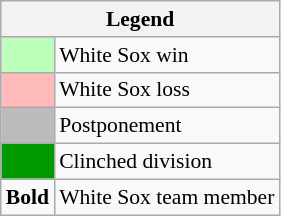<table class="wikitable" style="font-size:90%">
<tr>
<th colspan="2">Legend</th>
</tr>
<tr>
<td style="background:#bfb;"> </td>
<td>White Sox win</td>
</tr>
<tr>
<td style="background:#fbb;"> </td>
<td>White Sox loss</td>
</tr>
<tr>
<td style="background:#bbb;"> </td>
<td>Postponement</td>
</tr>
<tr>
<td style="background:#090;"> </td>
<td>Clinched division</td>
</tr>
<tr>
<td><strong>Bold</strong></td>
<td>White Sox team member</td>
</tr>
</table>
